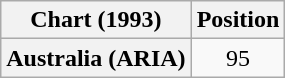<table class="wikitable plainrowheaders" style="text-align:center">
<tr>
<th scope="col">Chart (1993)</th>
<th>Position</th>
</tr>
<tr>
<th scope="row">Australia (ARIA)</th>
<td>95</td>
</tr>
</table>
